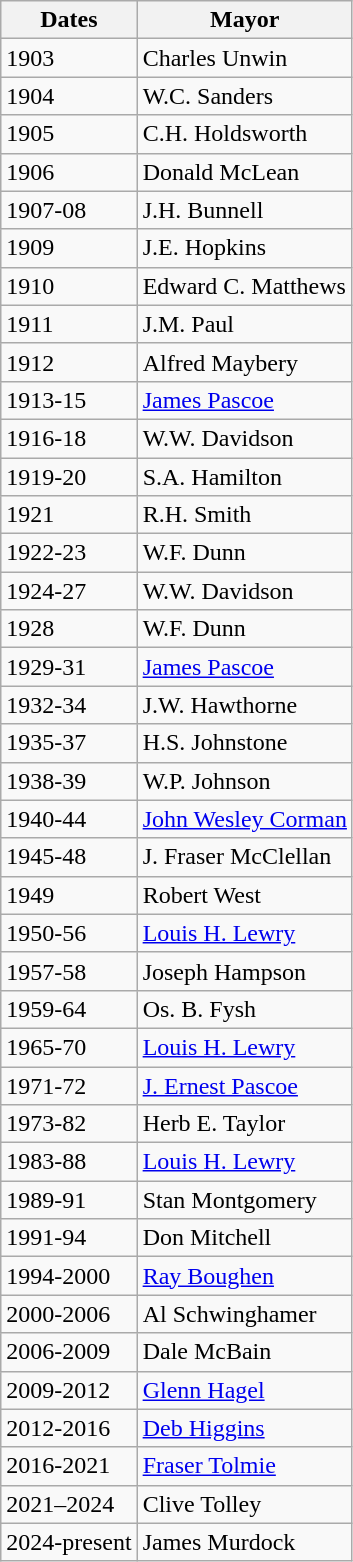<table class="wikitable">
<tr>
<th>Dates</th>
<th>Mayor</th>
</tr>
<tr>
<td>1903</td>
<td>Charles Unwin</td>
</tr>
<tr>
<td>1904</td>
<td>W.C. Sanders</td>
</tr>
<tr>
<td>1905</td>
<td>C.H. Holdsworth</td>
</tr>
<tr>
<td>1906</td>
<td>Donald McLean</td>
</tr>
<tr>
<td>1907-08</td>
<td>J.H. Bunnell</td>
</tr>
<tr>
<td>1909</td>
<td>J.E. Hopkins</td>
</tr>
<tr>
<td>1910</td>
<td>Edward C. Matthews</td>
</tr>
<tr>
<td>1911</td>
<td>J.M. Paul</td>
</tr>
<tr>
<td>1912</td>
<td>Alfred Maybery</td>
</tr>
<tr>
<td>1913-15</td>
<td><a href='#'>James Pascoe</a></td>
</tr>
<tr>
<td>1916-18</td>
<td>W.W. Davidson</td>
</tr>
<tr>
<td>1919-20</td>
<td>S.A. Hamilton</td>
</tr>
<tr>
<td>1921</td>
<td>R.H. Smith</td>
</tr>
<tr>
<td>1922-23</td>
<td>W.F. Dunn</td>
</tr>
<tr>
<td>1924-27</td>
<td>W.W. Davidson</td>
</tr>
<tr>
<td>1928</td>
<td>W.F. Dunn</td>
</tr>
<tr>
<td>1929-31</td>
<td><a href='#'>James Pascoe</a></td>
</tr>
<tr>
<td>1932-34</td>
<td>J.W. Hawthorne</td>
</tr>
<tr>
<td>1935-37</td>
<td>H.S. Johnstone</td>
</tr>
<tr>
<td>1938-39</td>
<td>W.P. Johnson</td>
</tr>
<tr>
<td>1940-44</td>
<td><a href='#'>John Wesley Corman</a></td>
</tr>
<tr>
<td>1945-48</td>
<td>J. Fraser McClellan</td>
</tr>
<tr>
<td>1949</td>
<td>Robert West</td>
</tr>
<tr>
<td>1950-56</td>
<td><a href='#'>Louis H. Lewry</a></td>
</tr>
<tr>
<td>1957-58</td>
<td>Joseph Hampson</td>
</tr>
<tr>
<td>1959-64</td>
<td>Os. B. Fysh</td>
</tr>
<tr>
<td>1965-70</td>
<td><a href='#'>Louis H. Lewry</a></td>
</tr>
<tr>
<td>1971-72</td>
<td><a href='#'>J. Ernest Pascoe</a></td>
</tr>
<tr>
<td>1973-82</td>
<td>Herb E. Taylor</td>
</tr>
<tr>
<td>1983-88</td>
<td><a href='#'>Louis H. Lewry</a></td>
</tr>
<tr>
<td>1989-91</td>
<td>Stan Montgomery</td>
</tr>
<tr>
<td>1991-94</td>
<td>Don Mitchell</td>
</tr>
<tr>
<td>1994-2000</td>
<td><a href='#'>Ray Boughen</a></td>
</tr>
<tr>
<td>2000-2006</td>
<td>Al Schwinghamer</td>
</tr>
<tr>
<td>2006-2009</td>
<td>Dale McBain</td>
</tr>
<tr>
<td>2009-2012</td>
<td><a href='#'>Glenn Hagel</a></td>
</tr>
<tr>
<td>2012-2016</td>
<td><a href='#'>Deb Higgins</a></td>
</tr>
<tr>
<td>2016-2021</td>
<td><a href='#'>Fraser Tolmie</a></td>
</tr>
<tr>
<td>2021–2024</td>
<td>Clive Tolley</td>
</tr>
<tr>
<td>2024-present</td>
<td>James Murdock</td>
</tr>
</table>
